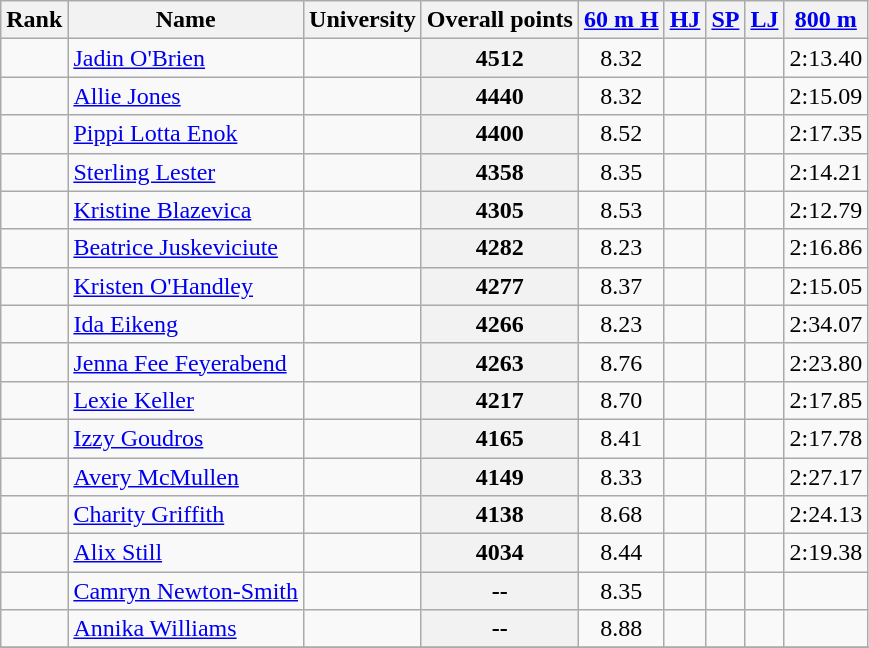<table class="wikitable sortable" style="text-align:center">
<tr>
<th>Rank</th>
<th>Name</th>
<th>University</th>
<th>Overall points</th>
<th><a href='#'>60 m H</a></th>
<th><a href='#'>HJ</a></th>
<th><a href='#'>SP</a></th>
<th><a href='#'>LJ</a></th>
<th><a href='#'>800 m</a></th>
</tr>
<tr>
<td></td>
<td align=left> <a href='#'>Jadin O'Brien</a></td>
<td></td>
<th>4512</th>
<td>8.32</td>
<td></td>
<td></td>
<td></td>
<td>2:13.40</td>
</tr>
<tr>
<td></td>
<td align=left> <a href='#'>Allie Jones</a></td>
<td></td>
<th>4440</th>
<td>8.32</td>
<td></td>
<td></td>
<td></td>
<td>2:15.09</td>
</tr>
<tr>
<td></td>
<td align=left> <a href='#'>Pippi Lotta Enok</a></td>
<td></td>
<th>4400</th>
<td>8.52</td>
<td></td>
<td></td>
<td></td>
<td>2:17.35</td>
</tr>
<tr>
<td></td>
<td align=left> <a href='#'>Sterling Lester</a></td>
<td></td>
<th>4358</th>
<td>8.35</td>
<td></td>
<td></td>
<td></td>
<td>2:14.21</td>
</tr>
<tr>
<td></td>
<td align=left> <a href='#'>Kristine Blazevica</a></td>
<td></td>
<th>4305</th>
<td>8.53</td>
<td></td>
<td></td>
<td></td>
<td>2:12.79</td>
</tr>
<tr>
<td></td>
<td align=left> <a href='#'>Beatrice Juskeviciute</a></td>
<td></td>
<th>4282</th>
<td>8.23</td>
<td></td>
<td></td>
<td></td>
<td>2:16.86</td>
</tr>
<tr>
<td></td>
<td align=left> <a href='#'>Kristen O'Handley</a></td>
<td></td>
<th>4277</th>
<td>8.37</td>
<td></td>
<td></td>
<td></td>
<td>2:15.05</td>
</tr>
<tr>
<td></td>
<td align=left> <a href='#'>Ida Eikeng</a></td>
<td></td>
<th>4266</th>
<td>8.23</td>
<td></td>
<td></td>
<td></td>
<td>2:34.07</td>
</tr>
<tr>
<td></td>
<td align=left> <a href='#'>Jenna Fee Feyerabend</a></td>
<td></td>
<th>4263</th>
<td>8.76</td>
<td></td>
<td></td>
<td></td>
<td>2:23.80</td>
</tr>
<tr>
<td></td>
<td align=left> <a href='#'>Lexie Keller</a></td>
<td></td>
<th>4217</th>
<td>8.70</td>
<td></td>
<td></td>
<td></td>
<td>2:17.85</td>
</tr>
<tr>
<td></td>
<td align=left> <a href='#'>Izzy Goudros</a></td>
<td></td>
<th>4165</th>
<td>8.41</td>
<td></td>
<td></td>
<td></td>
<td>2:17.78</td>
</tr>
<tr>
<td></td>
<td align=left> <a href='#'>Avery McMullen</a></td>
<td></td>
<th>4149</th>
<td>8.33</td>
<td></td>
<td></td>
<td></td>
<td>2:27.17</td>
</tr>
<tr>
<td></td>
<td align=left> <a href='#'>Charity Griffith</a></td>
<td></td>
<th>4138</th>
<td>8.68</td>
<td></td>
<td></td>
<td></td>
<td>2:24.13</td>
</tr>
<tr>
<td></td>
<td align=left> <a href='#'>Alix Still</a></td>
<td></td>
<th>4034</th>
<td>8.44</td>
<td></td>
<td></td>
<td></td>
<td>2:19.38</td>
</tr>
<tr>
<td></td>
<td align=left> <a href='#'>Camryn Newton-Smith</a></td>
<td></td>
<th>--</th>
<td>8.35</td>
<td></td>
<td></td>
<td></td>
<td></td>
</tr>
<tr>
<td></td>
<td align=left> <a href='#'>Annika Williams</a></td>
<td></td>
<th>--</th>
<td>8.88</td>
<td></td>
<td></td>
<td></td>
<td></td>
</tr>
<tr>
</tr>
</table>
